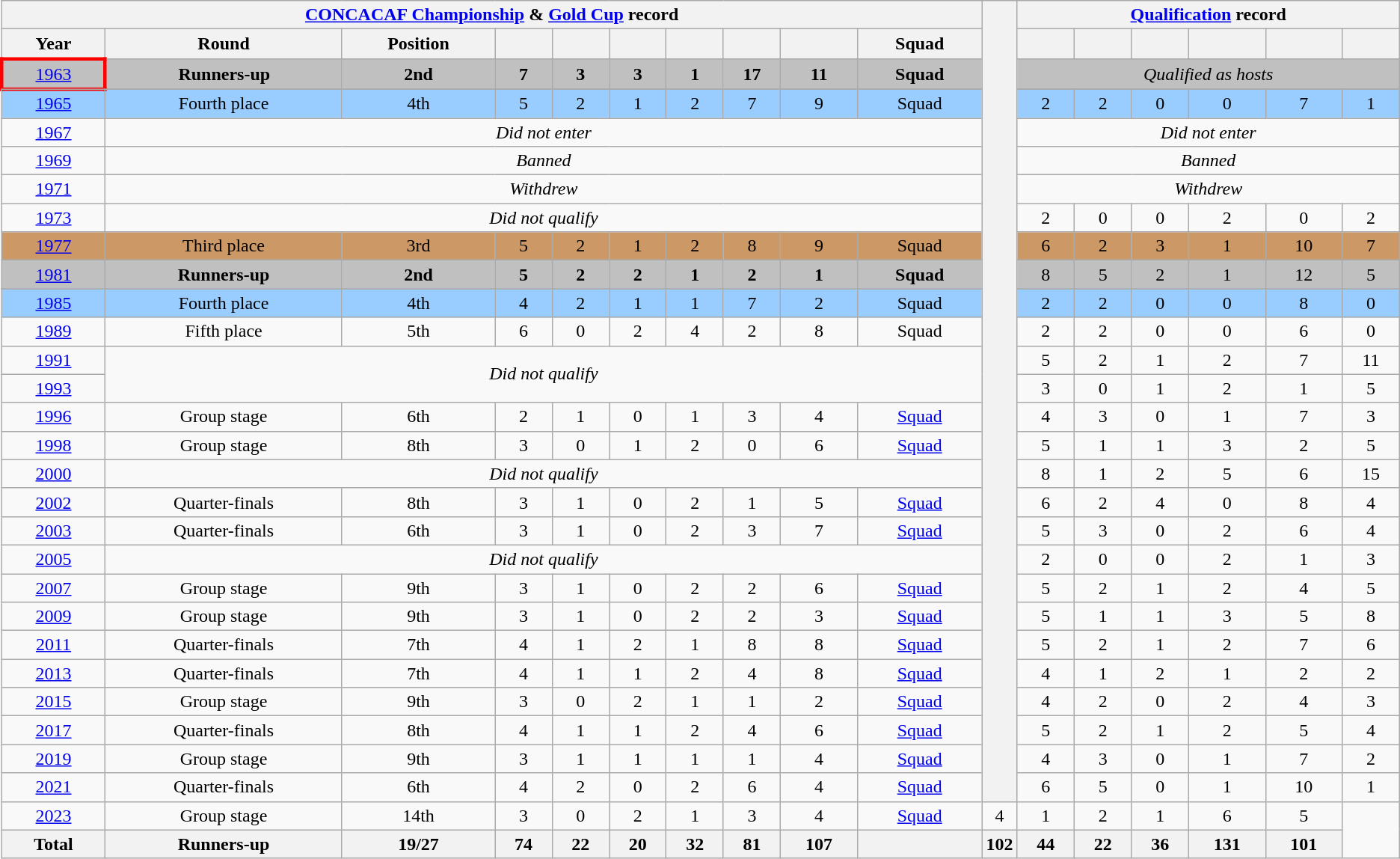<table class="wikitable" style="text-align: center;">
<tr>
<th colspan=10><a href='#'>CONCACAF Championship</a> & <a href='#'>Gold Cup</a> record</th>
<th width=1% rowspan="30"></th>
<th colspan=6><a href='#'>Qualification</a> record</th>
</tr>
<tr>
<th>Year</th>
<th>Round</th>
<th>Position</th>
<th></th>
<th></th>
<th></th>
<th></th>
<th></th>
<th></th>
<th>Squad</th>
<th></th>
<th></th>
<th></th>
<th></th>
<th></th>
<th></th>
</tr>
<tr style="background:silver;">
<td style="border: 3px solid red"> <a href='#'>1963</a></td>
<td><strong>Runners-up</strong></td>
<td><strong>2nd</strong></td>
<td><strong>7</strong></td>
<td><strong>3</strong></td>
<td><strong>3</strong></td>
<td><strong>1</strong></td>
<td><strong>17</strong></td>
<td><strong>11</strong></td>
<td><strong>Squad</strong></td>
<td colspan=6><em>Qualified as hosts</em></td>
</tr>
<tr>
</tr>
<tr style="background:#9acdff;">
<td> <a href='#'>1965</a></td>
<td>Fourth place</td>
<td>4th</td>
<td>5</td>
<td>2</td>
<td>1</td>
<td>2</td>
<td>7</td>
<td>9</td>
<td>Squad</td>
<td>2</td>
<td>2</td>
<td>0</td>
<td>0</td>
<td>7</td>
<td>1</td>
</tr>
<tr>
<td> <a href='#'>1967</a></td>
<td colspan=9><em>Did not enter</em></td>
<td colspan=6><em>Did not enter</em></td>
</tr>
<tr>
<td> <a href='#'>1969</a></td>
<td colspan=9><em>Banned</em></td>
<td colspan=6><em>Banned</em></td>
</tr>
<tr>
<td> <a href='#'>1971</a></td>
<td colspan=9><em>Withdrew</em></td>
<td colspan=6><em>Withdrew</em></td>
</tr>
<tr>
<td> <a href='#'>1973</a></td>
<td colspan=9><em>Did not qualify</em></td>
<td>2</td>
<td>0</td>
<td>0</td>
<td>2</td>
<td>0</td>
<td>2</td>
</tr>
<tr style="background:#c96;">
<td> <a href='#'>1977</a></td>
<td>Third place</td>
<td>3rd</td>
<td>5</td>
<td>2</td>
<td>1</td>
<td>2</td>
<td>8</td>
<td>9</td>
<td>Squad</td>
<td>6</td>
<td>2</td>
<td>3</td>
<td>1</td>
<td>10</td>
<td>7</td>
</tr>
<tr style="background:silver;">
<td> <a href='#'>1981</a></td>
<td><strong>Runners-up</strong></td>
<td><strong>2nd</strong></td>
<td><strong>5</strong></td>
<td><strong>2</strong></td>
<td><strong>2</strong></td>
<td><strong>1</strong></td>
<td><strong>2</strong></td>
<td><strong>1</strong></td>
<td><strong>Squad</strong></td>
<td>8</td>
<td>5</td>
<td>2</td>
<td>1</td>
<td>12</td>
<td>5</td>
</tr>
<tr>
</tr>
<tr style="background:#9acdff;">
<td><a href='#'>1985</a></td>
<td>Fourth place</td>
<td>4th</td>
<td>4</td>
<td>2</td>
<td>1</td>
<td>1</td>
<td>7</td>
<td>2</td>
<td>Squad</td>
<td>2</td>
<td>2</td>
<td>0</td>
<td>0</td>
<td>8</td>
<td>0</td>
</tr>
<tr>
<td><a href='#'>1989</a></td>
<td>Fifth place</td>
<td>5th</td>
<td>6</td>
<td>0</td>
<td>2</td>
<td>4</td>
<td>2</td>
<td>8</td>
<td>Squad</td>
<td>2</td>
<td>2</td>
<td>0</td>
<td>0</td>
<td>6</td>
<td>0</td>
</tr>
<tr>
<td> <a href='#'>1991</a></td>
<td colspan=9 rowspan=2><em>Did not qualify</em></td>
<td>5</td>
<td>2</td>
<td>1</td>
<td>2</td>
<td>7</td>
<td>11</td>
</tr>
<tr>
<td>  <a href='#'>1993</a></td>
<td>3</td>
<td>0</td>
<td>1</td>
<td>2</td>
<td>1</td>
<td>5</td>
</tr>
<tr>
<td> <a href='#'>1996</a></td>
<td>Group stage</td>
<td>6th</td>
<td>2</td>
<td>1</td>
<td>0</td>
<td>1</td>
<td>3</td>
<td>4</td>
<td><a href='#'>Squad</a></td>
<td>4</td>
<td>3</td>
<td>0</td>
<td>1</td>
<td>7</td>
<td>3</td>
</tr>
<tr>
<td> <a href='#'>1998</a></td>
<td>Group stage</td>
<td>8th</td>
<td>3</td>
<td>0</td>
<td>1</td>
<td>2</td>
<td>0</td>
<td>6</td>
<td><a href='#'>Squad</a></td>
<td>5</td>
<td>1</td>
<td>1</td>
<td>3</td>
<td>2</td>
<td>5</td>
</tr>
<tr>
<td> <a href='#'>2000</a></td>
<td colspan=9><em>Did not qualify</em></td>
<td>8</td>
<td>1</td>
<td>2</td>
<td>5</td>
<td>6</td>
<td>15</td>
</tr>
<tr>
<td> <a href='#'>2002</a></td>
<td>Quarter-finals</td>
<td>8th</td>
<td>3</td>
<td>1</td>
<td>0</td>
<td>2</td>
<td>1</td>
<td>5</td>
<td><a href='#'>Squad</a></td>
<td>6</td>
<td>2</td>
<td>4</td>
<td>0</td>
<td>8</td>
<td>4</td>
</tr>
<tr>
<td>  <a href='#'>2003</a></td>
<td>Quarter-finals</td>
<td>6th</td>
<td>3</td>
<td>1</td>
<td>0</td>
<td>2</td>
<td>3</td>
<td>7</td>
<td><a href='#'>Squad</a></td>
<td>5</td>
<td>3</td>
<td>0</td>
<td>2</td>
<td>6</td>
<td>4</td>
</tr>
<tr>
<td> <a href='#'>2005</a></td>
<td colspan=9><em>Did not qualify</em></td>
<td>2</td>
<td>0</td>
<td>0</td>
<td>2</td>
<td>1</td>
<td>3</td>
</tr>
<tr>
<td> <a href='#'>2007</a></td>
<td>Group stage</td>
<td>9th</td>
<td>3</td>
<td>1</td>
<td>0</td>
<td>2</td>
<td>2</td>
<td>6</td>
<td><a href='#'>Squad</a></td>
<td>5</td>
<td>2</td>
<td>1</td>
<td>2</td>
<td>4</td>
<td>5</td>
</tr>
<tr>
<td> <a href='#'>2009</a></td>
<td>Group stage</td>
<td>9th</td>
<td>3</td>
<td>1</td>
<td>0</td>
<td>2</td>
<td>2</td>
<td>3</td>
<td><a href='#'>Squad</a></td>
<td>5</td>
<td>1</td>
<td>1</td>
<td>3</td>
<td>5</td>
<td>8</td>
</tr>
<tr>
<td> <a href='#'>2011</a></td>
<td>Quarter-finals</td>
<td>7th</td>
<td>4</td>
<td>1</td>
<td>2</td>
<td>1</td>
<td>8</td>
<td>8</td>
<td><a href='#'>Squad</a></td>
<td>5</td>
<td>2</td>
<td>1</td>
<td>2</td>
<td>7</td>
<td>6</td>
</tr>
<tr>
<td> <a href='#'>2013</a></td>
<td>Quarter-finals</td>
<td>7th</td>
<td>4</td>
<td>1</td>
<td>1</td>
<td>2</td>
<td>4</td>
<td>8</td>
<td><a href='#'>Squad</a></td>
<td>4</td>
<td>1</td>
<td>2</td>
<td>1</td>
<td>2</td>
<td>2</td>
</tr>
<tr>
<td>  <a href='#'>2015</a></td>
<td>Group stage</td>
<td>9th</td>
<td>3</td>
<td>0</td>
<td>2</td>
<td>1</td>
<td>1</td>
<td>2</td>
<td><a href='#'>Squad</a></td>
<td>4</td>
<td>2</td>
<td>0</td>
<td>2</td>
<td>4</td>
<td>3</td>
</tr>
<tr>
<td> <a href='#'>2017</a></td>
<td>Quarter-finals</td>
<td>8th</td>
<td>4</td>
<td>1</td>
<td>1</td>
<td>2</td>
<td>4</td>
<td>6</td>
<td><a href='#'>Squad</a></td>
<td>5</td>
<td>2</td>
<td>1</td>
<td>2</td>
<td>5</td>
<td>4</td>
</tr>
<tr>
<td>   <a href='#'>2019</a></td>
<td>Group stage</td>
<td>9th</td>
<td>3</td>
<td>1</td>
<td>1</td>
<td>1</td>
<td>1</td>
<td>4</td>
<td><a href='#'>Squad</a></td>
<td>4</td>
<td>3</td>
<td>0</td>
<td>1</td>
<td>7</td>
<td>2</td>
</tr>
<tr>
<td> <a href='#'>2021</a></td>
<td>Quarter-finals</td>
<td>6th</td>
<td>4</td>
<td>2</td>
<td>0</td>
<td>2</td>
<td>6</td>
<td>4</td>
<td><a href='#'>Squad</a></td>
<td>6</td>
<td>5</td>
<td>0</td>
<td>1</td>
<td>10</td>
<td>1</td>
</tr>
<tr>
<td>  <a href='#'>2023</a></td>
<td>Group stage</td>
<td>14th</td>
<td>3</td>
<td>0</td>
<td>2</td>
<td>1</td>
<td>3</td>
<td>4</td>
<td><a href='#'>Squad</a></td>
<td>4</td>
<td>1</td>
<td>2</td>
<td>1</td>
<td>6</td>
<td>5</td>
</tr>
<tr>
<th>Total</th>
<th>Runners-up</th>
<th>19/27</th>
<th>74</th>
<th>22</th>
<th>20</th>
<th>32</th>
<th>81</th>
<th>107</th>
<th></th>
<th>102</th>
<th>44</th>
<th>22</th>
<th>36</th>
<th>131</th>
<th>101</th>
</tr>
</table>
